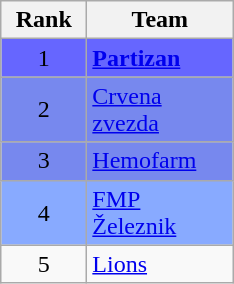<table class="wikitable" style="text-align: center" align="left">
<tr>
<th width=50>Rank</th>
<th width=90>Team</th>
</tr>
<tr bgcolor="#6666ff">
<td>1</td>
<td align=left><strong><a href='#'>Partizan</a></strong></td>
</tr>
<tr bgcolor="#7788ee">
<td>2</td>
<td align=left><a href='#'>Crvena zvezda</a></td>
</tr>
<tr bgcolor="#7788ee">
<td>3</td>
<td align=left><a href='#'>Hemofarm</a></td>
</tr>
<tr bgcolor="#88aaff">
<td>4</td>
<td align=left><a href='#'>FMP Železnik</a></td>
</tr>
<tr>
<td>5</td>
<td align=left><a href='#'>Lions</a></td>
</tr>
</table>
